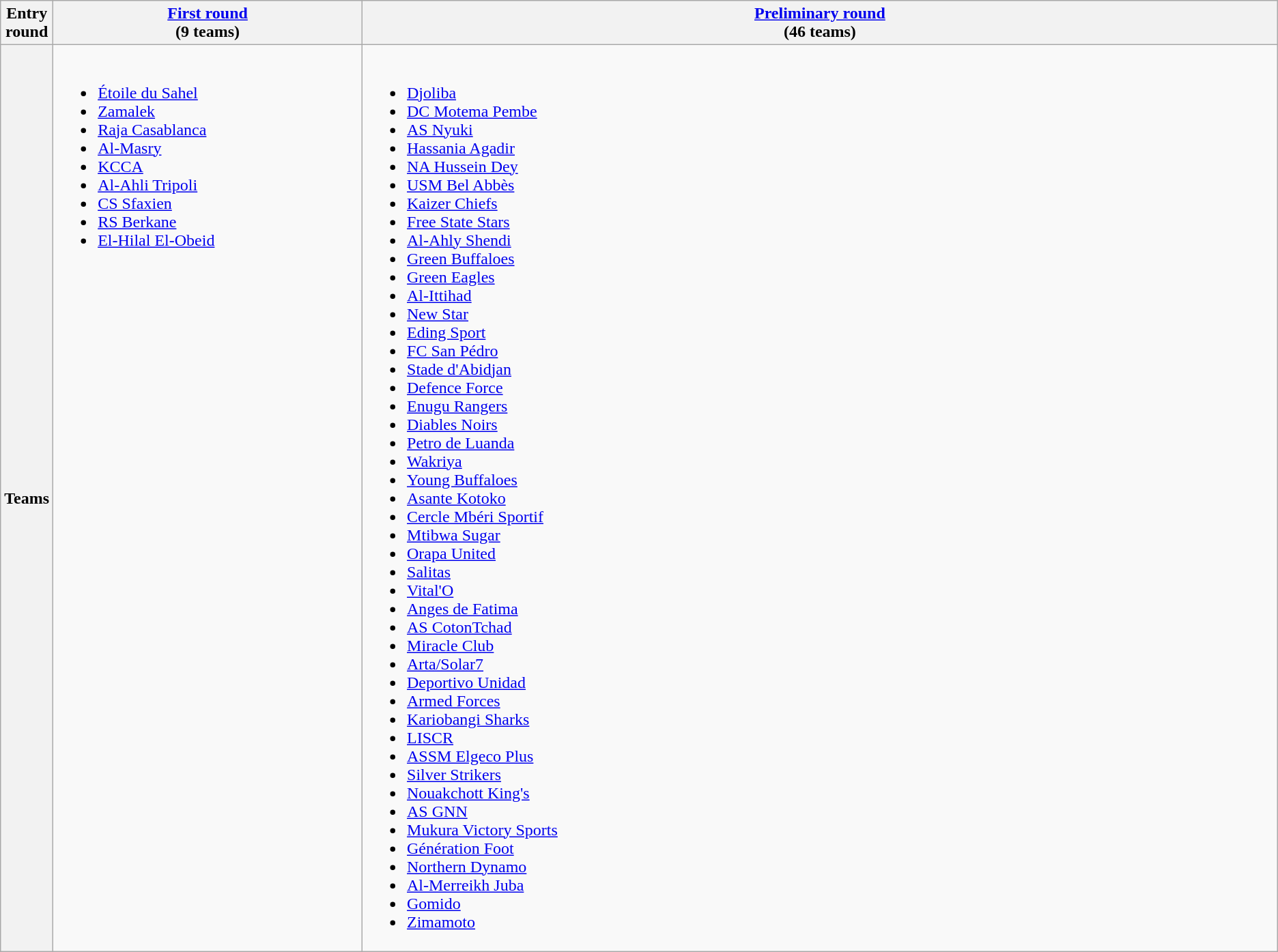<table class="wikitable">
<tr>
<th>Entry round</th>
<th width=25%><a href='#'>First round</a><br>(9 teams)</th>
<th width=75%><a href='#'>Preliminary round</a><br>(46 teams)</th>
</tr>
<tr>
<th>Teams</th>
<td valign=top><br><ul><li> <a href='#'>Étoile du Sahel</a> </li><li> <a href='#'>Zamalek</a> </li><li> <a href='#'>Raja Casablanca</a> </li><li> <a href='#'>Al-Masry</a> </li><li> <a href='#'>KCCA</a> </li><li> <a href='#'>Al-Ahli Tripoli</a> </li><li> <a href='#'>CS Sfaxien</a> </li><li> <a href='#'>RS Berkane</a> </li><li> <a href='#'>El-Hilal El-Obeid</a> </li></ul></td>
<td valign=top><br><ul><li> <a href='#'>Djoliba</a> </li><li> <a href='#'>DC Motema Pembe</a></li><li> <a href='#'>AS Nyuki</a></li><li> <a href='#'>Hassania Agadir</a></li><li> <a href='#'>NA Hussein Dey</a></li><li> <a href='#'>USM Bel Abbès</a></li><li> <a href='#'>Kaizer Chiefs</a></li><li> <a href='#'>Free State Stars</a></li><li> <a href='#'>Al-Ahly Shendi</a></li><li> <a href='#'>Green Buffaloes</a></li><li> <a href='#'>Green Eagles</a></li><li> <a href='#'>Al-Ittihad</a></li><li> <a href='#'>New Star</a></li><li> <a href='#'>Eding Sport</a></li><li> <a href='#'>FC San Pédro</a></li><li> <a href='#'>Stade d'Abidjan</a></li><li> <a href='#'>Defence Force</a></li><li> <a href='#'>Enugu Rangers</a></li><li> <a href='#'>Diables Noirs</a></li><li> <a href='#'>Petro de Luanda</a></li><li> <a href='#'>Wakriya</a></li><li> <a href='#'>Young Buffaloes</a></li><li> <a href='#'>Asante Kotoko</a></li><li> <a href='#'>Cercle Mbéri Sportif</a></li><li> <a href='#'>Mtibwa Sugar</a></li><li> <a href='#'>Orapa United</a></li><li> <a href='#'>Salitas</a></li><li> <a href='#'>Vital'O</a></li><li> <a href='#'>Anges de Fatima</a></li><li> <a href='#'>AS CotonTchad</a></li><li> <a href='#'>Miracle Club</a></li><li> <a href='#'>Arta/Solar7</a></li><li> <a href='#'>Deportivo Unidad</a></li><li> <a href='#'>Armed Forces</a></li><li> <a href='#'>Kariobangi Sharks</a></li><li> <a href='#'>LISCR</a></li><li> <a href='#'>ASSM Elgeco Plus</a></li><li> <a href='#'>Silver Strikers</a></li><li> <a href='#'>Nouakchott King's</a></li><li> <a href='#'>AS GNN</a></li><li> <a href='#'>Mukura Victory Sports</a></li><li> <a href='#'>Génération Foot</a></li><li> <a href='#'>Northern Dynamo</a></li><li> <a href='#'>Al-Merreikh Juba</a></li><li> <a href='#'>Gomido</a></li><li> <a href='#'>Zimamoto</a></li></ul></td>
</tr>
</table>
